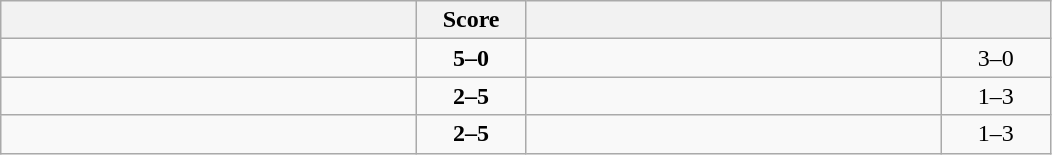<table class="wikitable" style="text-align: center; ">
<tr>
<th align="right" width="270"></th>
<th width="65">Score</th>
<th align="left" width="270"></th>
<th width="65"></th>
</tr>
<tr>
<td align="left"><strong></strong></td>
<td><strong>5–0</strong></td>
<td align="left"></td>
<td>3–0 <strong></strong></td>
</tr>
<tr>
<td align="left"></td>
<td><strong>2–5</strong></td>
<td align="left"><strong></strong></td>
<td>1–3 <strong></strong></td>
</tr>
<tr>
<td align="left"></td>
<td><strong>2–5</strong></td>
<td align="left"><strong></strong></td>
<td>1–3 <strong></strong></td>
</tr>
</table>
